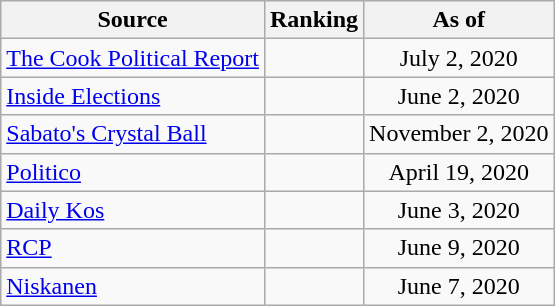<table class="wikitable" style="text-align:center">
<tr>
<th>Source</th>
<th>Ranking</th>
<th>As of</th>
</tr>
<tr>
<td style="text-align:left"><a href='#'>The Cook Political Report</a></td>
<td></td>
<td>July 2, 2020</td>
</tr>
<tr>
<td style="text-align:left"><a href='#'>Inside Elections</a></td>
<td></td>
<td>June 2, 2020</td>
</tr>
<tr>
<td style="text-align:left"><a href='#'>Sabato's Crystal Ball</a></td>
<td></td>
<td>November 2, 2020</td>
</tr>
<tr>
<td style="text-align:left"><a href='#'>Politico</a></td>
<td></td>
<td>April 19, 2020</td>
</tr>
<tr>
<td style="text-align:left"><a href='#'>Daily Kos</a></td>
<td></td>
<td>June 3, 2020</td>
</tr>
<tr>
<td style="text-align:left"><a href='#'>RCP</a></td>
<td></td>
<td>June 9, 2020</td>
</tr>
<tr>
<td style="text-align:left"><a href='#'>Niskanen</a></td>
<td></td>
<td>June 7, 2020</td>
</tr>
</table>
